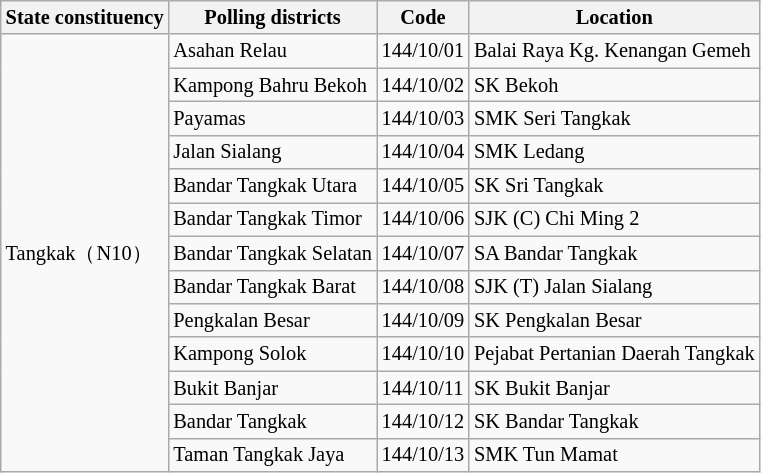<table class="wikitable sortable mw-collapsible" style="white-space:nowrap;font-size:85%">
<tr>
<th>State constituency</th>
<th>Polling districts</th>
<th>Code</th>
<th>Location</th>
</tr>
<tr>
<td rowspan="13">Tangkak（N10）</td>
<td>Asahan Relau</td>
<td>144/10/01</td>
<td>Balai Raya Kg. Kenangan Gemeh</td>
</tr>
<tr>
<td>Kampong Bahru Bekoh</td>
<td>144/10/02</td>
<td>SK Bekoh</td>
</tr>
<tr>
<td>Payamas</td>
<td>144/10/03</td>
<td>SMK Seri Tangkak</td>
</tr>
<tr>
<td>Jalan Sialang</td>
<td>144/10/04</td>
<td>SMK Ledang</td>
</tr>
<tr>
<td>Bandar Tangkak Utara</td>
<td>144/10/05</td>
<td>SK Sri Tangkak</td>
</tr>
<tr>
<td>Bandar Tangkak Timor</td>
<td>144/10/06</td>
<td>SJK (C) Chi Ming 2</td>
</tr>
<tr>
<td>Bandar Tangkak Selatan</td>
<td>144/10/07</td>
<td>SA Bandar Tangkak</td>
</tr>
<tr>
<td>Bandar Tangkak Barat</td>
<td>144/10/08</td>
<td>SJK (T) Jalan Sialang</td>
</tr>
<tr>
<td>Pengkalan Besar</td>
<td>144/10/09</td>
<td>SK Pengkalan Besar</td>
</tr>
<tr>
<td>Kampong Solok</td>
<td>144/10/10</td>
<td>Pejabat Pertanian Daerah Tangkak</td>
</tr>
<tr>
<td>Bukit Banjar</td>
<td>144/10/11</td>
<td>SK Bukit Banjar</td>
</tr>
<tr>
<td>Bandar Tangkak</td>
<td>144/10/12</td>
<td>SK Bandar Tangkak</td>
</tr>
<tr>
<td>Taman Tangkak Jaya</td>
<td>144/10/13</td>
<td>SMK Tun Mamat</td>
</tr>
</table>
